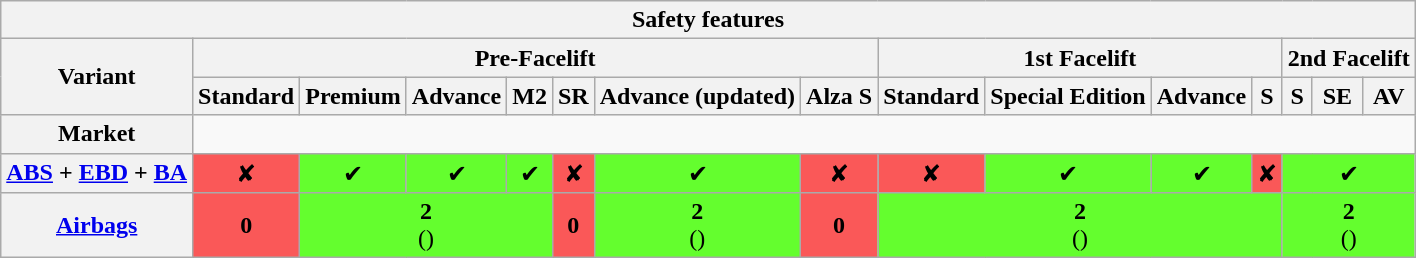<table class="wikitable">
<tr>
<th colspan="15" align="center">Safety features </th>
</tr>
<tr>
<th rowspan="2">Variant</th>
<th colspan="7">Pre-Facelift</th>
<th colspan="4">1st Facelift</th>
<th colspan="3">2nd Facelift</th>
</tr>
<tr>
<th>Standard</th>
<th>Premium</th>
<th>Advance</th>
<th>M2</th>
<th>SR</th>
<th>Advance (updated)</th>
<th>Alza S</th>
<th colspan="1" scope="col">Standard</th>
<th colspan="1" scope="col">Special Edition</th>
<th colspan="1" scope="col">Advance</th>
<th>S</th>
<th colspan="1">S</th>
<th colspan="1">SE</th>
<th colspan="1">AV</th>
</tr>
<tr>
<th>Market</th>
<td colspan="14" align="center"></td>
</tr>
<tr>
<th><a href='#'>ABS</a> + <a href='#'>EBD</a> + <a href='#'>BA</a></th>
<td colspan="1" style="background: #FA5858; color: black" align="center">✘</td>
<td colspan="1" style="background: #64FE2E; color: black" align="center">✔</td>
<td colspan="1" style="background: #64FE2E; color: black" align="center">✔</td>
<td colspan="1" style="background: #64FE2E; color: black" align="center">✔</td>
<td colspan="1" style="background: #FA5858; color: black" align="center">✘</td>
<td colspan="1" style="background: #64FE2E; color: black" align="center">✔</td>
<td colspan="1" style="background: #FA5858; color: black" align="center">✘</td>
<td colspan="1" style="background: #FA5858; color: black" align="center">✘</td>
<td colspan="1" style="background: #64FE2E; color: black" align="center">✔</td>
<td colspan="1" style="background: #64FE2E; color: black" align="center">✔</td>
<td colspan="1" style="background: #FA5858; color: black" align="center">✘</td>
<td colspan="3" style="background: #64FE2E; color: black" align="center">✔</td>
</tr>
<tr>
<th><a href='#'>Airbags</a></th>
<td colspan="1" style="background: #FA5858; color: black" align="center"><strong>0</strong></td>
<td colspan="3" style="background: #64FE2E; color: black" align="center"><strong>2</strong><br>()</td>
<td colspan="1" style="background: #FA5858; color: black" align="center"><strong>0</strong></td>
<td colspan="1" style="background: #64FE2E; color: black" align="center"><strong>2</strong><br>()</td>
<td colspan="1" style="background: #FA5858; color: black" align="center"><strong>0</strong></td>
<td colspan="4" style="background: #64FE2E; color: black" align="center"><strong>2</strong><br>()</td>
<td colspan="3" style="background: #64FE2E; color: black" align="center"><strong>2</strong><br>()</td>
</tr>
</table>
